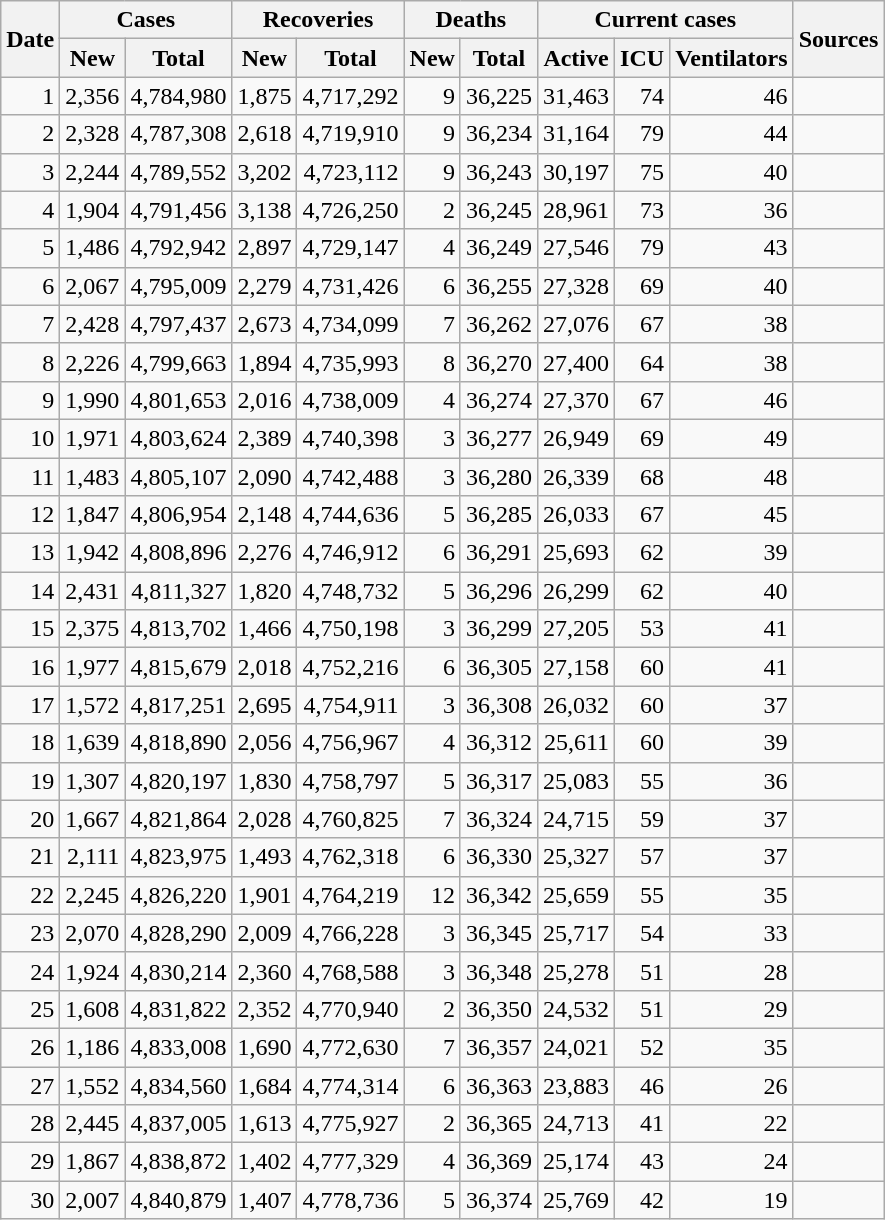<table class="wikitable sortable mw-collapsible mw-collapsed sticky-header-multi sort-under" style="text-align:right;">
<tr>
<th rowspan=2>Date</th>
<th colspan=2>Cases</th>
<th colspan=2>Recoveries</th>
<th colspan=2>Deaths</th>
<th colspan=3>Current cases</th>
<th rowspan=2 class="unsortable">Sources</th>
</tr>
<tr>
<th>New</th>
<th>Total</th>
<th>New</th>
<th>Total</th>
<th>New</th>
<th>Total</th>
<th>Active</th>
<th>ICU</th>
<th>Ventilators</th>
</tr>
<tr>
<td>1</td>
<td>2,356</td>
<td>4,784,980</td>
<td>1,875</td>
<td>4,717,292</td>
<td>9</td>
<td>36,225</td>
<td>31,463</td>
<td>74</td>
<td>46</td>
<td></td>
</tr>
<tr>
<td>2</td>
<td>2,328</td>
<td>4,787,308</td>
<td>2,618</td>
<td>4,719,910</td>
<td>9</td>
<td>36,234</td>
<td>31,164</td>
<td>79</td>
<td>44</td>
<td></td>
</tr>
<tr>
<td>3</td>
<td>2,244</td>
<td>4,789,552</td>
<td>3,202</td>
<td>4,723,112</td>
<td>9</td>
<td>36,243</td>
<td>30,197</td>
<td>75</td>
<td>40</td>
<td></td>
</tr>
<tr>
<td>4</td>
<td>1,904</td>
<td>4,791,456</td>
<td>3,138</td>
<td>4,726,250</td>
<td>2</td>
<td>36,245</td>
<td>28,961</td>
<td>73</td>
<td>36</td>
<td></td>
</tr>
<tr>
<td>5</td>
<td>1,486</td>
<td>4,792,942</td>
<td>2,897</td>
<td>4,729,147</td>
<td>4</td>
<td>36,249</td>
<td>27,546</td>
<td>79</td>
<td>43</td>
<td></td>
</tr>
<tr>
<td>6</td>
<td>2,067</td>
<td>4,795,009</td>
<td>2,279</td>
<td>4,731,426</td>
<td>6</td>
<td>36,255</td>
<td>27,328</td>
<td>69</td>
<td>40</td>
<td></td>
</tr>
<tr>
<td>7</td>
<td>2,428</td>
<td>4,797,437</td>
<td>2,673</td>
<td>4,734,099</td>
<td>7</td>
<td>36,262</td>
<td>27,076</td>
<td>67</td>
<td>38</td>
<td></td>
</tr>
<tr>
<td>8</td>
<td>2,226</td>
<td>4,799,663</td>
<td>1,894</td>
<td>4,735,993</td>
<td>8</td>
<td>36,270</td>
<td>27,400</td>
<td>64</td>
<td>38</td>
<td></td>
</tr>
<tr>
<td>9</td>
<td>1,990</td>
<td>4,801,653</td>
<td>2,016</td>
<td>4,738,009</td>
<td>4</td>
<td>36,274</td>
<td>27,370</td>
<td>67</td>
<td>46</td>
<td></td>
</tr>
<tr>
<td>10</td>
<td>1,971</td>
<td>4,803,624</td>
<td>2,389</td>
<td>4,740,398</td>
<td>3</td>
<td>36,277</td>
<td>26,949</td>
<td>69</td>
<td>49</td>
<td></td>
</tr>
<tr>
<td>11</td>
<td>1,483</td>
<td>4,805,107</td>
<td>2,090</td>
<td>4,742,488</td>
<td>3</td>
<td>36,280</td>
<td>26,339</td>
<td>68</td>
<td>48</td>
<td></td>
</tr>
<tr>
<td>12</td>
<td>1,847</td>
<td>4,806,954</td>
<td>2,148</td>
<td>4,744,636</td>
<td>5</td>
<td>36,285</td>
<td>26,033</td>
<td>67</td>
<td>45</td>
<td></td>
</tr>
<tr>
<td>13</td>
<td>1,942</td>
<td>4,808,896</td>
<td>2,276</td>
<td>4,746,912</td>
<td>6</td>
<td>36,291</td>
<td>25,693</td>
<td>62</td>
<td>39</td>
<td></td>
</tr>
<tr>
<td>14</td>
<td>2,431</td>
<td>4,811,327</td>
<td>1,820</td>
<td>4,748,732</td>
<td>5</td>
<td>36,296</td>
<td>26,299</td>
<td>62</td>
<td>40</td>
<td></td>
</tr>
<tr>
<td>15</td>
<td>2,375</td>
<td>4,813,702</td>
<td>1,466</td>
<td>4,750,198</td>
<td>3</td>
<td>36,299</td>
<td>27,205</td>
<td>53</td>
<td>41</td>
<td></td>
</tr>
<tr>
<td>16</td>
<td>1,977</td>
<td>4,815,679</td>
<td>2,018</td>
<td>4,752,216</td>
<td>6</td>
<td>36,305</td>
<td>27,158</td>
<td>60</td>
<td>41</td>
<td></td>
</tr>
<tr>
<td>17</td>
<td>1,572</td>
<td>4,817,251</td>
<td>2,695</td>
<td>4,754,911</td>
<td>3</td>
<td>36,308</td>
<td>26,032</td>
<td>60</td>
<td>37</td>
<td></td>
</tr>
<tr>
<td>18</td>
<td>1,639</td>
<td>4,818,890</td>
<td>2,056</td>
<td>4,756,967</td>
<td>4</td>
<td>36,312</td>
<td>25,611</td>
<td>60</td>
<td>39</td>
<td></td>
</tr>
<tr>
<td>19</td>
<td>1,307</td>
<td>4,820,197</td>
<td>1,830</td>
<td>4,758,797</td>
<td>5</td>
<td>36,317</td>
<td>25,083</td>
<td>55</td>
<td>36</td>
<td></td>
</tr>
<tr>
<td>20</td>
<td>1,667</td>
<td>4,821,864</td>
<td>2,028</td>
<td>4,760,825</td>
<td>7</td>
<td>36,324</td>
<td>24,715</td>
<td>59</td>
<td>37</td>
<td></td>
</tr>
<tr>
<td>21</td>
<td>2,111</td>
<td>4,823,975</td>
<td>1,493</td>
<td>4,762,318</td>
<td>6</td>
<td>36,330</td>
<td>25,327</td>
<td>57</td>
<td>37</td>
<td></td>
</tr>
<tr>
<td>22</td>
<td>2,245</td>
<td>4,826,220</td>
<td>1,901</td>
<td>4,764,219</td>
<td>12</td>
<td>36,342</td>
<td>25,659</td>
<td>55</td>
<td>35</td>
<td></td>
</tr>
<tr>
<td>23</td>
<td>2,070</td>
<td>4,828,290</td>
<td>2,009</td>
<td>4,766,228</td>
<td>3</td>
<td>36,345</td>
<td>25,717</td>
<td>54</td>
<td>33</td>
<td></td>
</tr>
<tr>
<td>24</td>
<td>1,924</td>
<td>4,830,214</td>
<td>2,360</td>
<td>4,768,588</td>
<td>3</td>
<td>36,348</td>
<td>25,278</td>
<td>51</td>
<td>28</td>
<td></td>
</tr>
<tr>
<td>25</td>
<td>1,608</td>
<td>4,831,822</td>
<td>2,352</td>
<td>4,770,940</td>
<td>2</td>
<td>36,350</td>
<td>24,532</td>
<td>51</td>
<td>29</td>
<td></td>
</tr>
<tr>
<td>26</td>
<td>1,186</td>
<td>4,833,008</td>
<td>1,690</td>
<td>4,772,630</td>
<td>7</td>
<td>36,357</td>
<td>24,021</td>
<td>52</td>
<td>35</td>
<td></td>
</tr>
<tr>
<td>27</td>
<td>1,552</td>
<td>4,834,560</td>
<td>1,684</td>
<td>4,774,314</td>
<td>6</td>
<td>36,363</td>
<td>23,883</td>
<td>46</td>
<td>26</td>
<td></td>
</tr>
<tr>
<td>28</td>
<td>2,445</td>
<td>4,837,005</td>
<td>1,613</td>
<td>4,775,927</td>
<td>2</td>
<td>36,365</td>
<td>24,713</td>
<td>41</td>
<td>22</td>
<td></td>
</tr>
<tr>
<td>29</td>
<td>1,867</td>
<td>4,838,872</td>
<td>1,402</td>
<td>4,777,329</td>
<td>4</td>
<td>36,369</td>
<td>25,174</td>
<td>43</td>
<td>24</td>
<td></td>
</tr>
<tr>
<td>30</td>
<td>2,007</td>
<td>4,840,879</td>
<td>1,407</td>
<td>4,778,736</td>
<td>5</td>
<td>36,374</td>
<td>25,769</td>
<td>42</td>
<td>19</td>
<td></td>
</tr>
</table>
